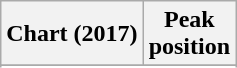<table class="wikitable sortable plainrowheaders" style="text-align:center">
<tr>
<th scope="col">Chart (2017)</th>
<th scope="col">Peak<br>position</th>
</tr>
<tr>
</tr>
<tr>
</tr>
</table>
